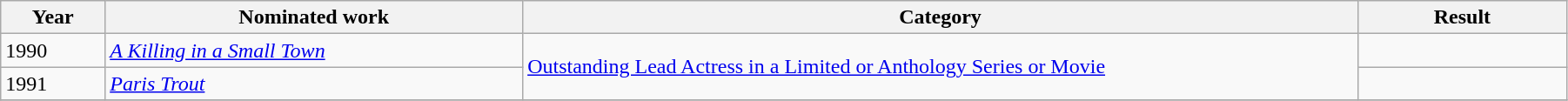<table width="95%" class="wikitable sortable">
<tr>
<th width="5%">Year</th>
<th width="20%">Nominated work</th>
<th width="40%">Category</th>
<th width="10%">Result</th>
</tr>
<tr>
<td>1990</td>
<td><em><a href='#'>A Killing in a Small Town</a></em></td>
<td rowspan="2"><a href='#'>Outstanding Lead Actress in a Limited or Anthology Series or Movie</a></td>
<td></td>
</tr>
<tr>
<td>1991</td>
<td><em><a href='#'>Paris Trout</a></em></td>
<td></td>
</tr>
<tr>
</tr>
</table>
